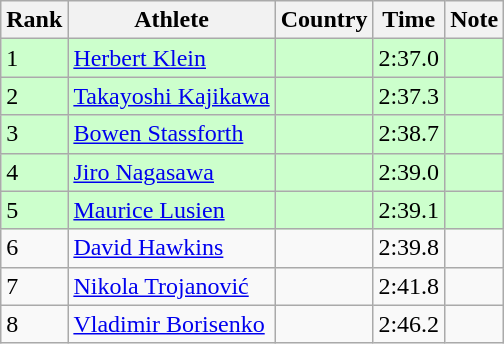<table class="wikitable sortable">
<tr>
<th>Rank</th>
<th>Athlete</th>
<th>Country</th>
<th>Time</th>
<th>Note</th>
</tr>
<tr bgcolor=#CCFFCC>
<td>1</td>
<td><a href='#'>Herbert Klein</a></td>
<td></td>
<td>2:37.0</td>
<td></td>
</tr>
<tr bgcolor=#CCFFCC>
<td>2</td>
<td><a href='#'>Takayoshi Kajikawa</a></td>
<td></td>
<td>2:37.3</td>
<td></td>
</tr>
<tr bgcolor=#CCFFCC>
<td>3</td>
<td><a href='#'>Bowen Stassforth</a></td>
<td></td>
<td>2:38.7</td>
<td></td>
</tr>
<tr bgcolor=#CCFFCC>
<td>4</td>
<td><a href='#'>Jiro Nagasawa</a></td>
<td></td>
<td>2:39.0</td>
<td></td>
</tr>
<tr bgcolor=#CCFFCC>
<td>5</td>
<td><a href='#'>Maurice Lusien</a></td>
<td></td>
<td>2:39.1</td>
<td></td>
</tr>
<tr>
<td>6</td>
<td><a href='#'>David Hawkins</a></td>
<td></td>
<td>2:39.8</td>
<td></td>
</tr>
<tr>
<td>7</td>
<td><a href='#'>Nikola Trojanović</a></td>
<td></td>
<td>2:41.8</td>
<td></td>
</tr>
<tr>
<td>8</td>
<td><a href='#'>Vladimir Borisenko</a></td>
<td></td>
<td>2:46.2</td>
<td></td>
</tr>
</table>
